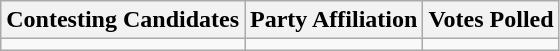<table class="wikitable sortable">
<tr>
<th>Contesting Candidates</th>
<th>Party Affiliation</th>
<th>Votes Polled</th>
</tr>
<tr>
<td></td>
<td></td>
<td></td>
</tr>
</table>
